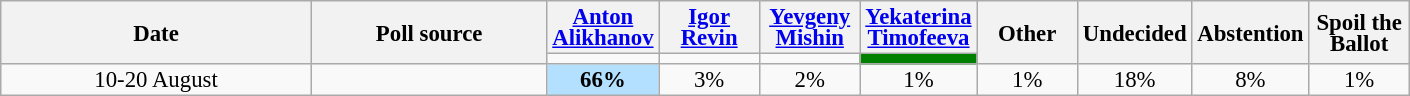<table class=wikitable style="font-size:95%; line-height:14px; text-align:center">
<tr>
<th style=width:200px; rowspan=2>Date</th>
<th style=width:150px; rowspan=2>Poll source</th>
<th style=width:60px><a href='#'>Anton Alikhanov</a></th>
<th style=width:60px><a href='#'>Igor Revin</a></th>
<th style=width:60px><a href='#'>Yevgeny Mishin</a></th>
<th style=width:60px><a href='#'>Yekaterina Timofeeva</a></th>
<th style="width:60px;" rowspan=2>Other</th>
<th style="width:60px;" rowspan=2>Undecided</th>
<th style="width:60px;" rowspan=2>Abstention</th>
<th style="width:60px;" rowspan=2>Spoil the Ballot</th>
</tr>
<tr>
<td bgcolor=></td>
<td bgcolor=></td>
<td bgcolor=></td>
<td bgcolor=Green></td>
</tr>
<tr>
<td>10-20 August</td>
<td></td>
<td style="background:#B3E0FF"><strong>66%</strong></td>
<td>3%</td>
<td>2%</td>
<td>1%</td>
<td>1%</td>
<td>18%</td>
<td>8%</td>
<td>1%</td>
</tr>
</table>
